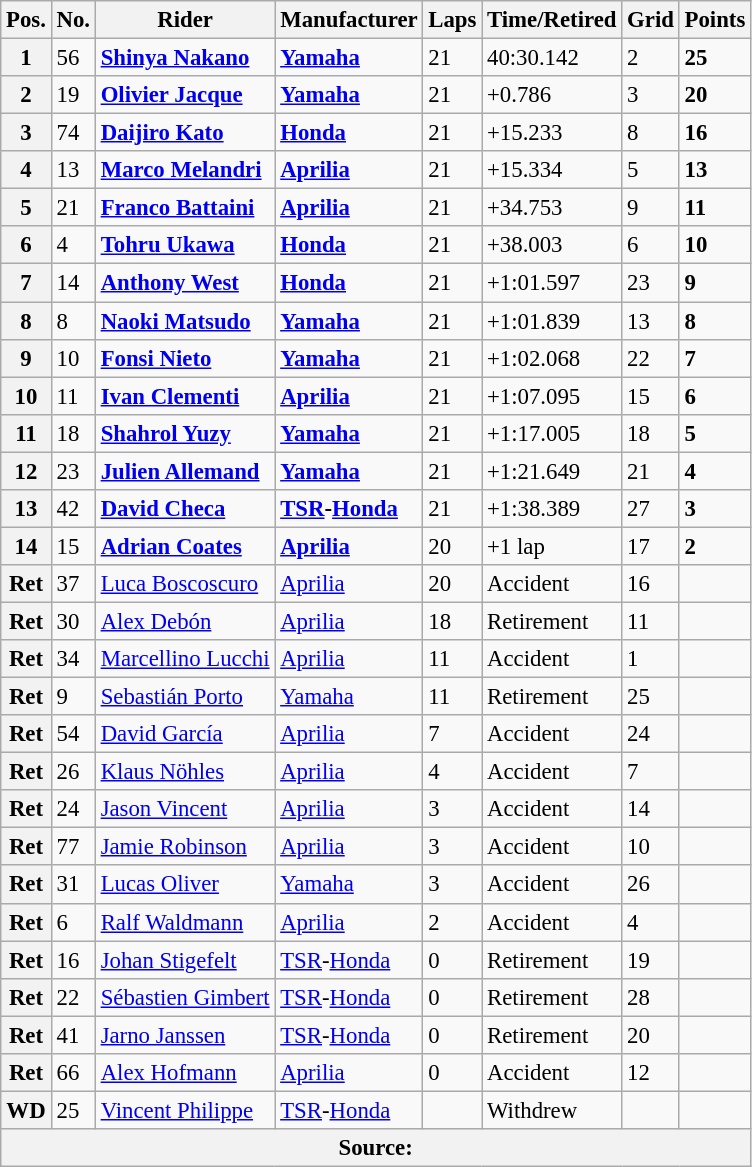<table class="wikitable" style="font-size: 95%;">
<tr>
<th>Pos.</th>
<th>No.</th>
<th>Rider</th>
<th>Manufacturer</th>
<th>Laps</th>
<th>Time/Retired</th>
<th>Grid</th>
<th>Points</th>
</tr>
<tr>
<th>1</th>
<td>56</td>
<td> <strong><a href='#'>Shinya Nakano</a></strong></td>
<td><strong><a href='#'>Yamaha</a></strong></td>
<td>21</td>
<td>40:30.142</td>
<td>2</td>
<td><strong>25</strong></td>
</tr>
<tr>
<th>2</th>
<td>19</td>
<td> <strong><a href='#'>Olivier Jacque</a></strong></td>
<td><strong><a href='#'>Yamaha</a></strong></td>
<td>21</td>
<td>+0.786</td>
<td>3</td>
<td><strong>20</strong></td>
</tr>
<tr>
<th>3</th>
<td>74</td>
<td> <strong><a href='#'>Daijiro Kato</a></strong></td>
<td><strong><a href='#'>Honda</a></strong></td>
<td>21</td>
<td>+15.233</td>
<td>8</td>
<td><strong>16</strong></td>
</tr>
<tr>
<th>4</th>
<td>13</td>
<td> <strong><a href='#'>Marco Melandri</a></strong></td>
<td><strong><a href='#'>Aprilia</a></strong></td>
<td>21</td>
<td>+15.334</td>
<td>5</td>
<td><strong>13</strong></td>
</tr>
<tr>
<th>5</th>
<td>21</td>
<td> <strong><a href='#'>Franco Battaini</a></strong></td>
<td><strong><a href='#'>Aprilia</a></strong></td>
<td>21</td>
<td>+34.753</td>
<td>9</td>
<td><strong>11</strong></td>
</tr>
<tr>
<th>6</th>
<td>4</td>
<td> <strong><a href='#'>Tohru Ukawa</a></strong></td>
<td><strong><a href='#'>Honda</a></strong></td>
<td>21</td>
<td>+38.003</td>
<td>6</td>
<td><strong>10</strong></td>
</tr>
<tr>
<th>7</th>
<td>14</td>
<td> <strong><a href='#'>Anthony West</a></strong></td>
<td><strong><a href='#'>Honda</a></strong></td>
<td>21</td>
<td>+1:01.597</td>
<td>23</td>
<td><strong>9</strong></td>
</tr>
<tr>
<th>8</th>
<td>8</td>
<td> <strong><a href='#'>Naoki Matsudo</a></strong></td>
<td><strong><a href='#'>Yamaha</a></strong></td>
<td>21</td>
<td>+1:01.839</td>
<td>13</td>
<td><strong>8</strong></td>
</tr>
<tr>
<th>9</th>
<td>10</td>
<td> <strong><a href='#'>Fonsi Nieto</a></strong></td>
<td><strong><a href='#'>Yamaha</a></strong></td>
<td>21</td>
<td>+1:02.068</td>
<td>22</td>
<td><strong>7</strong></td>
</tr>
<tr>
<th>10</th>
<td>11</td>
<td> <strong><a href='#'>Ivan Clementi</a></strong></td>
<td><strong><a href='#'>Aprilia</a></strong></td>
<td>21</td>
<td>+1:07.095</td>
<td>15</td>
<td><strong>6</strong></td>
</tr>
<tr>
<th>11</th>
<td>18</td>
<td> <strong><a href='#'>Shahrol Yuzy</a></strong></td>
<td><strong><a href='#'>Yamaha</a></strong></td>
<td>21</td>
<td>+1:17.005</td>
<td>18</td>
<td><strong>5</strong></td>
</tr>
<tr>
<th>12</th>
<td>23</td>
<td> <strong><a href='#'>Julien Allemand</a></strong></td>
<td><strong><a href='#'>Yamaha</a></strong></td>
<td>21</td>
<td>+1:21.649</td>
<td>21</td>
<td><strong>4</strong></td>
</tr>
<tr>
<th>13</th>
<td>42</td>
<td> <strong><a href='#'>David Checa</a></strong></td>
<td><strong><a href='#'>TSR</a>-<a href='#'>Honda</a></strong></td>
<td>21</td>
<td>+1:38.389</td>
<td>27</td>
<td><strong>3</strong></td>
</tr>
<tr>
<th>14</th>
<td>15</td>
<td> <strong><a href='#'>Adrian Coates</a></strong></td>
<td><strong><a href='#'>Aprilia</a></strong></td>
<td>20</td>
<td>+1 lap</td>
<td>17</td>
<td><strong>2</strong></td>
</tr>
<tr>
<th>Ret</th>
<td>37</td>
<td> <a href='#'>Luca Boscoscuro</a></td>
<td><a href='#'>Aprilia</a></td>
<td>20</td>
<td>Accident</td>
<td>16</td>
<td></td>
</tr>
<tr>
<th>Ret</th>
<td>30</td>
<td> <a href='#'>Alex Debón</a></td>
<td><a href='#'>Aprilia</a></td>
<td>18</td>
<td>Retirement</td>
<td>11</td>
<td></td>
</tr>
<tr>
<th>Ret</th>
<td>34</td>
<td> <a href='#'>Marcellino Lucchi</a></td>
<td><a href='#'>Aprilia</a></td>
<td>11</td>
<td>Accident</td>
<td>1</td>
<td></td>
</tr>
<tr>
<th>Ret</th>
<td>9</td>
<td> <a href='#'>Sebastián Porto</a></td>
<td><a href='#'>Yamaha</a></td>
<td>11</td>
<td>Retirement</td>
<td>25</td>
<td></td>
</tr>
<tr>
<th>Ret</th>
<td>54</td>
<td> <a href='#'>David García</a></td>
<td><a href='#'>Aprilia</a></td>
<td>7</td>
<td>Accident</td>
<td>24</td>
<td></td>
</tr>
<tr>
<th>Ret</th>
<td>26</td>
<td> <a href='#'>Klaus Nöhles</a></td>
<td><a href='#'>Aprilia</a></td>
<td>4</td>
<td>Accident</td>
<td>7</td>
<td></td>
</tr>
<tr>
<th>Ret</th>
<td>24</td>
<td> <a href='#'>Jason Vincent</a></td>
<td><a href='#'>Aprilia</a></td>
<td>3</td>
<td>Accident</td>
<td>14</td>
<td></td>
</tr>
<tr>
<th>Ret</th>
<td>77</td>
<td> <a href='#'>Jamie Robinson</a></td>
<td><a href='#'>Aprilia</a></td>
<td>3</td>
<td>Accident</td>
<td>10</td>
<td></td>
</tr>
<tr>
<th>Ret</th>
<td>31</td>
<td> <a href='#'>Lucas Oliver</a></td>
<td><a href='#'>Yamaha</a></td>
<td>3</td>
<td>Accident</td>
<td>26</td>
<td></td>
</tr>
<tr>
<th>Ret</th>
<td>6</td>
<td> <a href='#'>Ralf Waldmann</a></td>
<td><a href='#'>Aprilia</a></td>
<td>2</td>
<td>Accident</td>
<td>4</td>
<td></td>
</tr>
<tr>
<th>Ret</th>
<td>16</td>
<td> <a href='#'>Johan Stigefelt</a></td>
<td><a href='#'>TSR</a>-<a href='#'>Honda</a></td>
<td>0</td>
<td>Retirement</td>
<td>19</td>
<td></td>
</tr>
<tr>
<th>Ret</th>
<td>22</td>
<td> <a href='#'>Sébastien Gimbert</a></td>
<td><a href='#'>TSR</a>-<a href='#'>Honda</a></td>
<td>0</td>
<td>Retirement</td>
<td>28</td>
<td></td>
</tr>
<tr>
<th>Ret</th>
<td>41</td>
<td> <a href='#'>Jarno Janssen</a></td>
<td><a href='#'>TSR</a>-<a href='#'>Honda</a></td>
<td>0</td>
<td>Retirement</td>
<td>20</td>
<td></td>
</tr>
<tr>
<th>Ret</th>
<td>66</td>
<td> <a href='#'>Alex Hofmann</a></td>
<td><a href='#'>Aprilia</a></td>
<td>0</td>
<td>Accident</td>
<td>12</td>
<td></td>
</tr>
<tr>
<th>WD</th>
<td>25</td>
<td> <a href='#'>Vincent Philippe</a></td>
<td><a href='#'>TSR</a>-<a href='#'>Honda</a></td>
<td></td>
<td>Withdrew</td>
<td></td>
<td></td>
</tr>
<tr>
<th colspan=8>Source: </th>
</tr>
</table>
